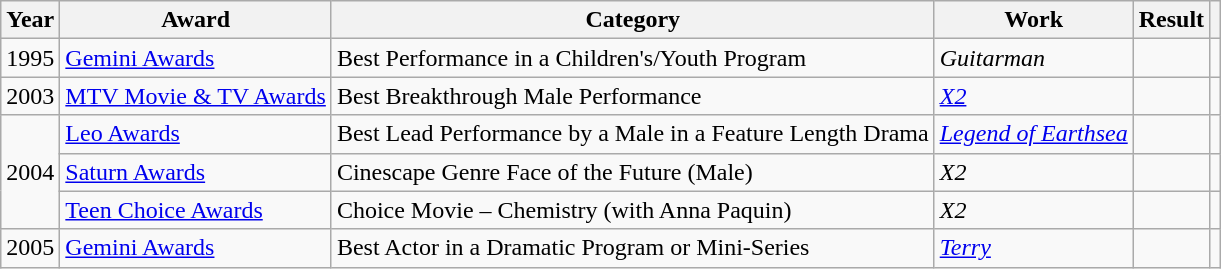<table class="wikitable sortable plainrowheaders">
<tr>
<th>Year</th>
<th>Award</th>
<th>Category</th>
<th>Work</th>
<th>Result</th>
<th class="unsortable"></th>
</tr>
<tr>
<td>1995</td>
<td><a href='#'>Gemini Awards</a></td>
<td>Best Performance in a Children's/Youth Program</td>
<td><em>Guitarman</em></td>
<td></td>
<td></td>
</tr>
<tr>
<td>2003</td>
<td><a href='#'>MTV Movie & TV Awards</a></td>
<td>Best Breakthrough Male Performance</td>
<td><em><a href='#'>X2</a></em></td>
<td></td>
<td></td>
</tr>
<tr>
<td rowspan="3">2004</td>
<td><a href='#'>Leo Awards</a></td>
<td>Best Lead Performance by a Male in a Feature Length Drama</td>
<td><em><a href='#'>Legend of Earthsea</a></em></td>
<td></td>
<td></td>
</tr>
<tr>
<td><a href='#'>Saturn Awards</a></td>
<td>Cinescape Genre Face of the Future (Male)</td>
<td><em>X2</em></td>
<td></td>
<td></td>
</tr>
<tr>
<td><a href='#'>Teen Choice Awards</a></td>
<td>Choice Movie – Chemistry (with Anna Paquin)</td>
<td><em>X2</em></td>
<td></td>
<td></td>
</tr>
<tr>
<td>2005</td>
<td><a href='#'>Gemini Awards</a></td>
<td>Best Actor in a Dramatic Program or Mini‑Series</td>
<td><em><a href='#'>Terry</a></em></td>
<td></td>
<td></td>
</tr>
</table>
